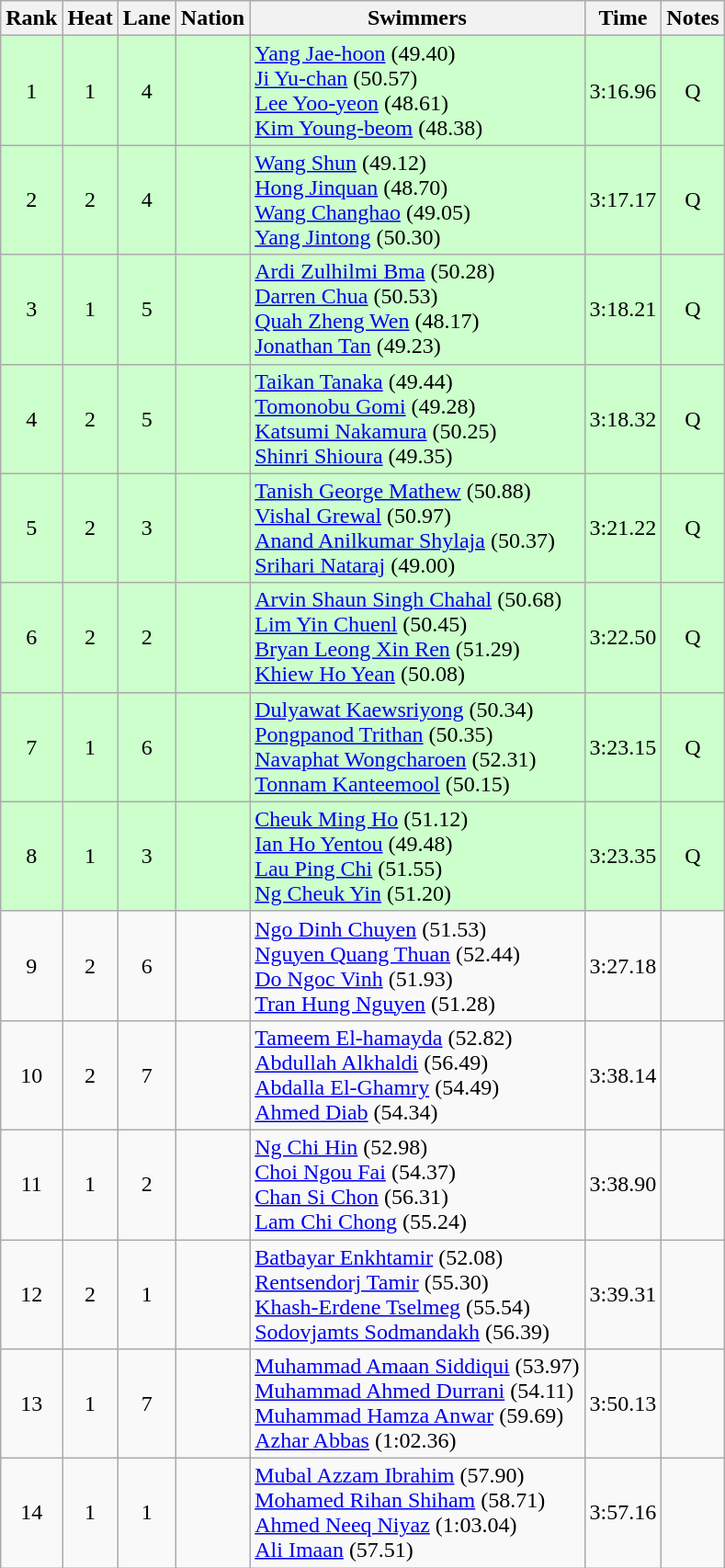<table class="wikitable sortable" style="text-align:center">
<tr>
<th>Rank</th>
<th>Heat</th>
<th>Lane</th>
<th>Nation</th>
<th>Swimmers</th>
<th>Time</th>
<th>Notes</th>
</tr>
<tr bgcolor=ccffcc>
<td>1</td>
<td>1</td>
<td>4</td>
<td align=left></td>
<td align=left><a href='#'>Yang Jae-hoon</a> (49.40)<br><a href='#'>Ji Yu-chan</a> (50.57)<br><a href='#'>Lee Yoo-yeon</a> (48.61)<br><a href='#'>Kim Young-beom</a> (48.38)</td>
<td>3:16.96</td>
<td>Q</td>
</tr>
<tr bgcolor=ccffcc>
<td>2</td>
<td>2</td>
<td>4</td>
<td align=left></td>
<td align=left><a href='#'>Wang Shun</a> (49.12)<br><a href='#'>Hong Jinquan</a> (48.70)<br><a href='#'>Wang Changhao</a> (49.05)<br><a href='#'>Yang Jintong</a> (50.30)</td>
<td>3:17.17</td>
<td>Q</td>
</tr>
<tr bgcolor=ccffcc>
<td>3</td>
<td>1</td>
<td>5</td>
<td align=left></td>
<td align=left><a href='#'>Ardi Zulhilmi Bma</a> (50.28)<br><a href='#'>Darren Chua</a> (50.53)<br><a href='#'>Quah Zheng Wen</a> (48.17)<br><a href='#'>Jonathan Tan</a> (49.23)</td>
<td>3:18.21</td>
<td>Q</td>
</tr>
<tr bgcolor=ccffcc>
<td>4</td>
<td>2</td>
<td>5</td>
<td align=left></td>
<td align=left><a href='#'>Taikan Tanaka</a> (49.44)<br><a href='#'>Tomonobu Gomi</a> (49.28)<br><a href='#'>Katsumi Nakamura</a> (50.25)<br><a href='#'>Shinri Shioura</a> (49.35)</td>
<td>3:18.32</td>
<td>Q</td>
</tr>
<tr bgcolor=ccffcc>
<td>5</td>
<td>2</td>
<td>3</td>
<td align=left></td>
<td align=left><a href='#'>Tanish George Mathew</a> (50.88)<br><a href='#'>Vishal Grewal</a> (50.97)<br><a href='#'>Anand Anilkumar Shylaja</a> (50.37)<br><a href='#'>Srihari Nataraj</a> (49.00)</td>
<td>3:21.22</td>
<td>Q</td>
</tr>
<tr bgcolor=ccffcc>
<td>6</td>
<td>2</td>
<td>2</td>
<td align=left></td>
<td align=left><a href='#'>Arvin Shaun Singh Chahal</a> (50.68)<br><a href='#'>Lim Yin Chuenl</a> (50.45)<br><a href='#'>Bryan Leong Xin Ren</a> (51.29)<br><a href='#'>Khiew Ho Yean</a> (50.08)</td>
<td>3:22.50</td>
<td>Q</td>
</tr>
<tr bgcolor=ccffcc>
<td>7</td>
<td>1</td>
<td>6</td>
<td align=left></td>
<td align=left><a href='#'>Dulyawat Kaewsriyong</a> (50.34)<br><a href='#'>Pongpanod Trithan</a> (50.35)<br><a href='#'>Navaphat Wongcharoen</a> (52.31)<br><a href='#'>Tonnam Kanteemool</a> (50.15)</td>
<td>3:23.15</td>
<td>Q</td>
</tr>
<tr bgcolor=ccffcc>
<td>8</td>
<td>1</td>
<td>3</td>
<td align=left></td>
<td align=left><a href='#'>Cheuk Ming Ho</a> (51.12)<br><a href='#'>Ian Ho Yentou</a> (49.48)<br><a href='#'>Lau Ping Chi</a> (51.55)<br><a href='#'>Ng Cheuk Yin</a> (51.20)</td>
<td>3:23.35</td>
<td>Q</td>
</tr>
<tr>
<td>9</td>
<td>2</td>
<td>6</td>
<td align=left></td>
<td align=left><a href='#'>Ngo Dinh Chuyen</a> (51.53)<br><a href='#'>Nguyen Quang Thuan</a> (52.44)<br><a href='#'>Do Ngoc Vinh</a> (51.93)<br><a href='#'>Tran Hung Nguyen</a> (51.28)</td>
<td>3:27.18</td>
<td></td>
</tr>
<tr>
<td>10</td>
<td>2</td>
<td>7</td>
<td align=left></td>
<td align=left><a href='#'>Tameem El-hamayda</a> (52.82)<br><a href='#'>Abdullah Alkhaldi</a> (56.49)<br><a href='#'>Abdalla El-Ghamry</a> (54.49)<br><a href='#'>Ahmed Diab</a> (54.34)</td>
<td>3:38.14</td>
<td></td>
</tr>
<tr>
<td>11</td>
<td>1</td>
<td>2</td>
<td align=left></td>
<td align=left><a href='#'>Ng Chi Hin</a> (52.98)<br><a href='#'>Choi Ngou Fai</a> (54.37)<br><a href='#'>Chan Si Chon</a> (56.31)<br><a href='#'>Lam Chi Chong</a> (55.24)</td>
<td>3:38.90</td>
<td></td>
</tr>
<tr>
<td>12</td>
<td>2</td>
<td>1</td>
<td align=left></td>
<td align=left><a href='#'>Batbayar Enkhtamir</a> (52.08)<br><a href='#'>Rentsendorj Tamir</a> (55.30)<br><a href='#'>Khash-Erdene Tselmeg</a> (55.54)<br><a href='#'>Sodovjamts Sodmandakh</a> (56.39)</td>
<td>3:39.31</td>
<td></td>
</tr>
<tr>
<td>13</td>
<td>1</td>
<td>7</td>
<td align=left></td>
<td align=left><a href='#'>Muhammad Amaan Siddiqui</a> (53.97)<br><a href='#'>Muhammad Ahmed Durrani</a> (54.11)<br><a href='#'>Muhammad Hamza Anwar</a> (59.69)<br><a href='#'>Azhar Abbas</a> (1:02.36)</td>
<td>3:50.13</td>
<td></td>
</tr>
<tr>
<td>14</td>
<td>1</td>
<td>1</td>
<td align=left></td>
<td align=left><a href='#'>Mubal Azzam Ibrahim</a> (57.90)<br><a href='#'>Mohamed Rihan Shiham</a> (58.71)<br><a href='#'>Ahmed Neeq Niyaz</a> (1:03.04)<br><a href='#'>Ali Imaan</a> (57.51)</td>
<td>3:57.16</td>
<td></td>
</tr>
</table>
